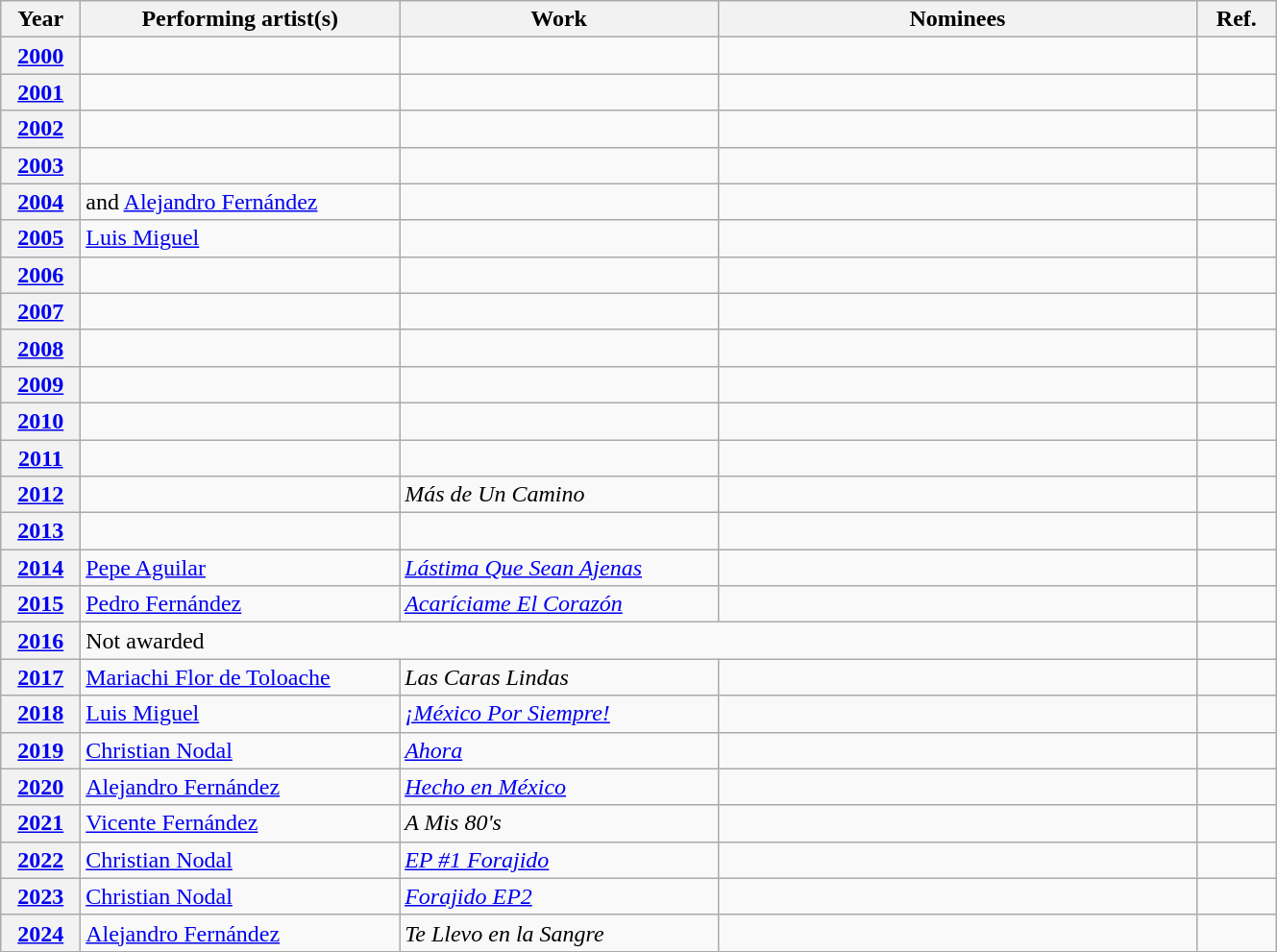<table class="wikitable plainrowheaders sortable">
<tr>
<th scope="col" width="5%">Year</th>
<th scope="col" width="20%">Performing artist(s)</th>
<th scope="col" width="20%">Work</th>
<th scope="col" class="unsortable" width="30%">Nominees</th>
<th scope="col" class="unsortable" width="5%">Ref.</th>
</tr>
<tr>
<th style="text-align:center;"><a href='#'>2000</a></th>
<td></td>
<td></td>
<td></td>
<td style="text-align:center;"></td>
</tr>
<tr>
<th style="text-align:center;"><a href='#'>2001</a></th>
<td></td>
<td></td>
<td></td>
<td style="text-align:center;"></td>
</tr>
<tr>
<th style="text-align:center;"><a href='#'>2002</a></th>
<td></td>
<td></td>
<td></td>
<td style="text-align:center;"></td>
</tr>
<tr>
<th style="text-align:center;"><a href='#'>2003</a></th>
<td></td>
<td></td>
<td></td>
<td style="text-align:center;"></td>
</tr>
<tr>
<th style="text-align:center;"><a href='#'>2004</a></th>
<td> and <a href='#'>Alejandro Fernández</a></td>
<td></td>
<td></td>
<td style="text-align:center;"></td>
</tr>
<tr>
<th style="text-align:center;"><a href='#'>2005</a></th>
<td><a href='#'>Luis Miguel</a></td>
<td></td>
<td></td>
<td style="text-align:center;"></td>
</tr>
<tr>
<th style="text-align:center;"><a href='#'>2006</a></th>
<td></td>
<td></td>
<td></td>
<td style="text-align:center;"></td>
</tr>
<tr>
<th style="text-align:center;"><a href='#'>2007</a></th>
<td></td>
<td></td>
<td></td>
<td style="text-align:center;"></td>
</tr>
<tr>
<th style="text-align:center;"><a href='#'>2008</a></th>
<td></td>
<td></td>
<td></td>
<td style="text-align:center;"></td>
</tr>
<tr>
<th style="text-align:center;"><a href='#'>2009</a></th>
<td></td>
<td></td>
<td></td>
<td style="text-align:center;"></td>
</tr>
<tr>
<th style="text-align:center;"><a href='#'>2010</a></th>
<td></td>
<td></td>
<td></td>
<td style="text-align:center;"></td>
</tr>
<tr>
<th style="text-align:center;"><a href='#'>2011</a></th>
<td></td>
<td></td>
<td></td>
<td style="text-align:center;"></td>
</tr>
<tr>
<th style="text-align:center;"><a href='#'>2012</a></th>
<td></td>
<td><em>Más de Un Camino</em></td>
<td></td>
<td style="text-align:center;"></td>
</tr>
<tr>
<th style="text-align:center;"><a href='#'>2013</a></th>
<td></td>
<td></td>
<td></td>
<td style="text-align:center;"></td>
</tr>
<tr>
<th style="text-align:center;"><a href='#'>2014</a></th>
<td><a href='#'>Pepe Aguilar</a></td>
<td><em><a href='#'>Lástima Que Sean Ajenas</a></em></td>
<td></td>
<td style="text-align:center;"></td>
</tr>
<tr>
<th style="text-align:center;"><a href='#'>2015</a></th>
<td><a href='#'>Pedro Fernández</a></td>
<td><em><a href='#'>Acaríciame El Corazón</a></em></td>
<td></td>
<td style="text-align:center;"></td>
</tr>
<tr>
<th style="text-align:center;"><a href='#'>2016</a></th>
<td colspan="3">Not awarded</td>
<td></td>
</tr>
<tr>
<th style="text-align:center;"><a href='#'>2017</a></th>
<td><a href='#'>Mariachi Flor de Toloache</a></td>
<td><em>Las Caras Lindas</em></td>
<td></td>
<td style="text-align:center;"></td>
</tr>
<tr>
<th style="text-align:center;"><a href='#'>2018</a></th>
<td><a href='#'>Luis Miguel</a></td>
<td><em><a href='#'>¡México Por Siempre!</a></em></td>
<td></td>
<td style="text-align:center;"></td>
</tr>
<tr>
<th style="text-align:center;"><a href='#'>2019</a></th>
<td><a href='#'>Christian Nodal</a></td>
<td><em><a href='#'>Ahora</a></em></td>
<td></td>
<td style="text-align:center;"></td>
</tr>
<tr>
<th style="text-align:center;"><a href='#'>2020</a></th>
<td><a href='#'>Alejandro Fernández</a></td>
<td><em><a href='#'>Hecho en México</a></em></td>
<td></td>
<td style="text-align:center;"></td>
</tr>
<tr>
<th style="text-align:center;"><a href='#'>2021</a></th>
<td><a href='#'>Vicente Fernández</a></td>
<td><em>A Mis 80's</em></td>
<td></td>
<td></td>
</tr>
<tr>
<th style="text-align:center;" scope="row"><a href='#'><strong>2022</strong></a></th>
<td><a href='#'>Christian Nodal</a></td>
<td><em><a href='#'>EP #1 Forajido</a></em></td>
<td></td>
<td></td>
</tr>
<tr>
<th style="text-align:center;" scope="row"><a href='#'><strong>2023</strong></a></th>
<td><a href='#'>Christian Nodal</a></td>
<td><em><a href='#'>Forajido EP2</a></em></td>
<td></td>
<td style="text-align:center;"></td>
</tr>
<tr>
<th style="text-align:center;" scope="row"><a href='#'><strong>2024</strong></a></th>
<td><a href='#'>Alejandro Fernández</a></td>
<td><em>Te Llevo en la Sangre</em></td>
<td></td>
<td align="center"></td>
</tr>
<tr>
</tr>
</table>
